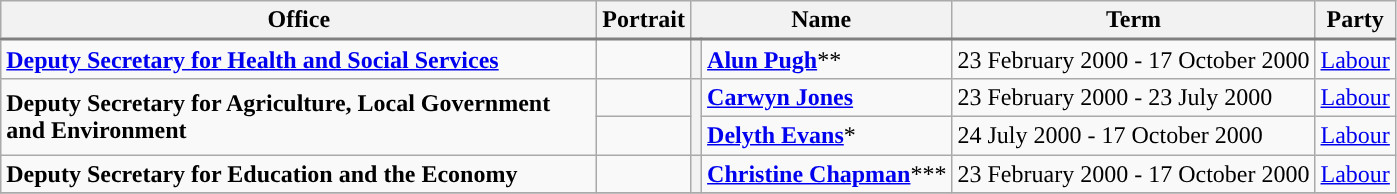<table class="wikitable">
<tr style="border-bottom: 2px solid gray;">
<th style="width: 390px">Office</th>
<th>Portrait</th>
<th colspan="2">Name</th>
<th>Term</th>
<th>Party</th>
</tr>
<tr>
<td><strong><a href='#'>Deputy Secretary for Health and Social Services</a></strong></td>
<td></td>
<th style="background-color: "></th>
<td><strong><a href='#'>Alun Pugh</a></strong>**</td>
<td>23 February 2000 - 17 October 2000</td>
<td><a href='#'>Labour</a></td>
</tr>
<tr>
<td rowspan="2"><strong>Deputy Secretary for Agriculture, Local Government and Environment </strong></td>
<td></td>
<th rowspan="2" style="background-color:"></th>
<td><strong><a href='#'>Carwyn Jones</a></strong></td>
<td>23 February 2000 - 23 July 2000</td>
<td><a href='#'>Labour</a></td>
</tr>
<tr>
<td></td>
<td><strong><a href='#'>Delyth Evans</a></strong>*</td>
<td>24 July 2000 - 17 October 2000</td>
<td><a href='#'>Labour</a></td>
</tr>
<tr>
<td><strong>Deputy Secretary for Education and the Economy  </strong></td>
<td></td>
<th style="background-color: "></th>
<td><strong><a href='#'>Christine Chapman</a></strong>***</td>
<td>23 February 2000 - 17 October 2000</td>
<td><a href='#'>Labour</a></td>
</tr>
<tr>
</tr>
</table>
